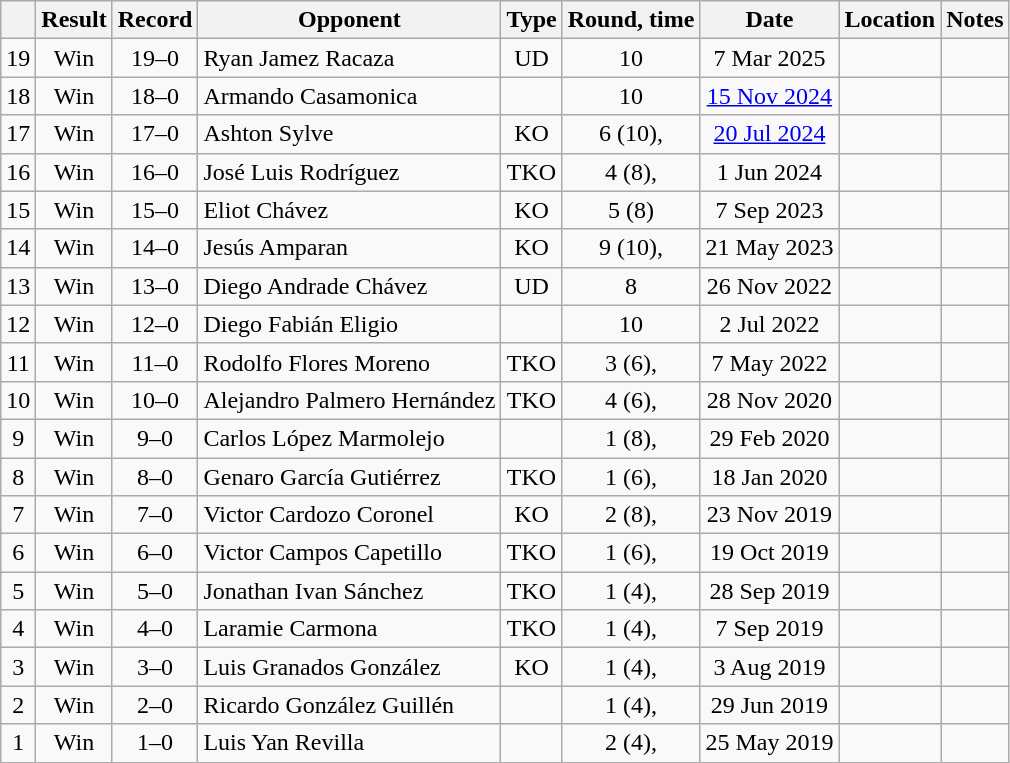<table class="wikitable" style="text-align:center">
<tr>
<th></th>
<th>Result</th>
<th>Record</th>
<th>Opponent</th>
<th>Type</th>
<th>Round, time</th>
<th>Date</th>
<th>Location</th>
<th>Notes</th>
</tr>
<tr>
<td>19</td>
<td>Win</td>
<td>19–0</td>
<td style="text-align:left;">Ryan Jamez Racaza</td>
<td>UD</td>
<td>10</td>
<td>7 Mar 2025</td>
<td style="text-align:left;"></td>
<td></td>
</tr>
<tr>
<td>18</td>
<td>Win</td>
<td>18–0</td>
<td style="text-align:left;">Armando Casamonica</td>
<td></td>
<td>10</td>
<td><a href='#'>15 Nov 2024</a></td>
<td style="text-align:left;"></td>
<td></td>
</tr>
<tr>
<td>17</td>
<td>Win</td>
<td>17–0</td>
<td style="text-align:left;">Ashton Sylve</td>
<td>KO</td>
<td>6 (10), </td>
<td><a href='#'>20 Jul 2024</a></td>
<td style="text-align:left;"></td>
<td></td>
</tr>
<tr>
<td>16</td>
<td>Win</td>
<td>16–0</td>
<td style="text-align:left;">José Luis Rodríguez</td>
<td>TKO</td>
<td>4 (8), </td>
<td>1 Jun 2024</td>
<td style="text-align:left;"></td>
<td></td>
</tr>
<tr>
<td>15</td>
<td>Win</td>
<td>15–0</td>
<td style="text-align:left;">Eliot Chávez</td>
<td>KO</td>
<td>5 (8)</td>
<td>7 Sep 2023</td>
<td style="text-align:left;"></td>
<td></td>
</tr>
<tr>
<td>14</td>
<td>Win</td>
<td>14–0</td>
<td style="text-align:left;">Jesús Amparan</td>
<td>KO</td>
<td>9 (10), </td>
<td>21 May 2023</td>
<td style="text-align:left;"></td>
<td style="text-align:left;"></td>
</tr>
<tr>
<td>13</td>
<td>Win</td>
<td>13–0</td>
<td style="text-align:left;">Diego Andrade Chávez</td>
<td>UD</td>
<td>8</td>
<td>26 Nov 2022</td>
<td style="text-align:left;"></td>
<td></td>
</tr>
<tr>
<td>12</td>
<td>Win</td>
<td>12–0</td>
<td style="text-align:left;">Diego Fabián Eligio</td>
<td></td>
<td>10</td>
<td>2 Jul 2022</td>
<td style="text-align:left;"></td>
<td></td>
</tr>
<tr>
<td>11</td>
<td>Win</td>
<td>11–0</td>
<td style="text-align:left;">Rodolfo Flores Moreno</td>
<td>TKO</td>
<td>3 (6), </td>
<td>7 May 2022</td>
<td style="text-align:left;"></td>
<td></td>
</tr>
<tr>
<td>10</td>
<td>Win</td>
<td>10–0</td>
<td style="text-align:left;">Alejandro Palmero Hernández</td>
<td>TKO</td>
<td>4 (6), </td>
<td>28 Nov 2020</td>
<td style="text-align:left;"></td>
<td></td>
</tr>
<tr>
<td>9</td>
<td>Win</td>
<td>9–0</td>
<td style="text-align:left;">Carlos López Marmolejo</td>
<td></td>
<td>1 (8), </td>
<td>29 Feb 2020</td>
<td style="text-align:left;"></td>
<td></td>
</tr>
<tr>
<td>8</td>
<td>Win</td>
<td>8–0</td>
<td style="text-align:left;">Genaro García Gutiérrez</td>
<td>TKO</td>
<td>1 (6), </td>
<td>18 Jan 2020</td>
<td style="text-align:left;"></td>
<td></td>
</tr>
<tr>
<td>7</td>
<td>Win</td>
<td>7–0</td>
<td style="text-align:left;">Victor Cardozo Coronel</td>
<td>KO</td>
<td>2 (8), </td>
<td>23 Nov 2019</td>
<td style="text-align:left;"></td>
<td></td>
</tr>
<tr>
<td>6</td>
<td>Win</td>
<td>6–0</td>
<td style="text-align:left;">Victor Campos Capetillo</td>
<td>TKO</td>
<td>1 (6), </td>
<td>19 Oct 2019</td>
<td style="text-align:left;"></td>
<td></td>
</tr>
<tr>
<td>5</td>
<td>Win</td>
<td>5–0</td>
<td style="text-align:left;">Jonathan Ivan Sánchez</td>
<td>TKO</td>
<td>1 (4), </td>
<td>28 Sep 2019</td>
<td style="text-align:left;"></td>
<td></td>
</tr>
<tr>
<td>4</td>
<td>Win</td>
<td>4–0</td>
<td style="text-align:left;">Laramie Carmona</td>
<td>TKO</td>
<td>1 (4), </td>
<td>7 Sep 2019</td>
<td style="text-align:left;"></td>
<td></td>
</tr>
<tr>
<td>3</td>
<td>Win</td>
<td>3–0</td>
<td style="text-align:left;">Luis Granados González</td>
<td>KO</td>
<td>1 (4), </td>
<td>3 Aug 2019</td>
<td style="text-align:left;"></td>
<td></td>
</tr>
<tr>
<td>2</td>
<td>Win</td>
<td>2–0</td>
<td style="text-align:left;">Ricardo González Guillén</td>
<td></td>
<td>1 (4), </td>
<td>29 Jun 2019</td>
<td style="text-align:left;"></td>
<td></td>
</tr>
<tr>
<td>1</td>
<td>Win</td>
<td>1–0</td>
<td style="text-align:left;">Luis Yan Revilla</td>
<td></td>
<td>2 (4), </td>
<td>25 May 2019</td>
<td style="text-align:left;"></td>
<td></td>
</tr>
</table>
